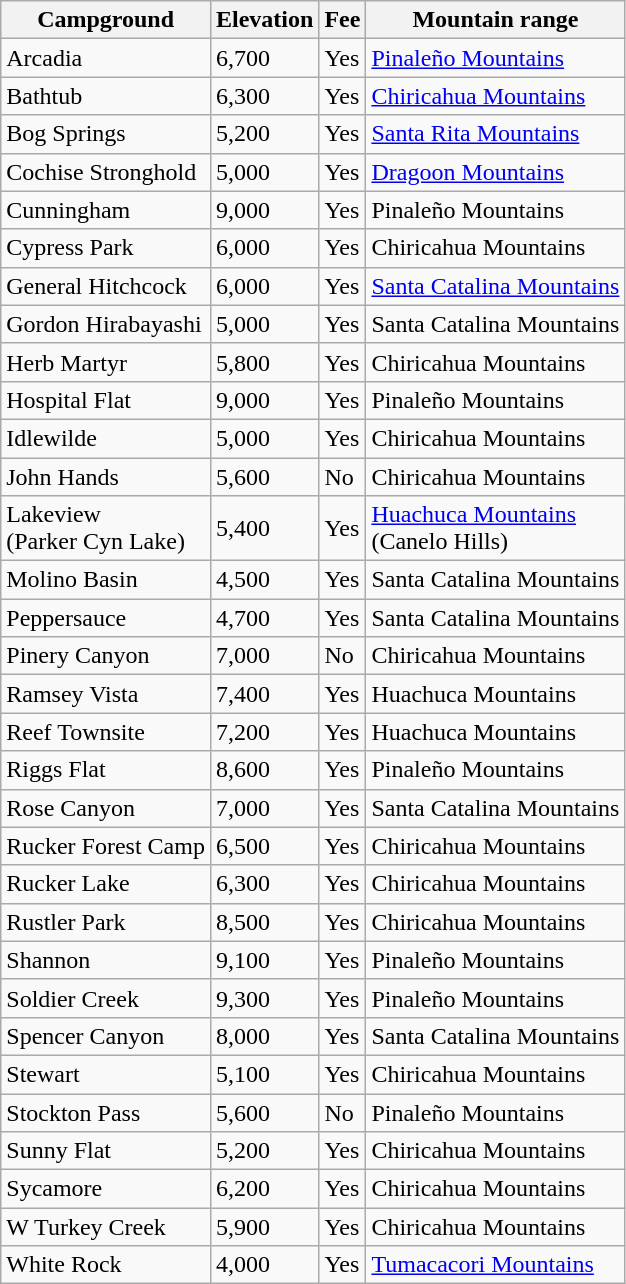<table class="wikitable">
<tr>
<th>Campground</th>
<th>Elevation</th>
<th>Fee</th>
<th>Mountain range</th>
</tr>
<tr>
<td>Arcadia</td>
<td>6,700</td>
<td>Yes</td>
<td><a href='#'>Pinaleño Mountains</a></td>
</tr>
<tr>
<td>Bathtub</td>
<td>6,300</td>
<td>Yes</td>
<td><a href='#'>Chiricahua Mountains</a></td>
</tr>
<tr>
<td>Bog Springs</td>
<td>5,200</td>
<td>Yes</td>
<td><a href='#'>Santa Rita Mountains</a></td>
</tr>
<tr>
<td>Cochise Stronghold</td>
<td>5,000</td>
<td>Yes</td>
<td><a href='#'>Dragoon Mountains</a></td>
</tr>
<tr>
<td>Cunningham</td>
<td>9,000</td>
<td>Yes</td>
<td>Pinaleño Mountains</td>
</tr>
<tr>
<td>Cypress Park</td>
<td>6,000</td>
<td>Yes</td>
<td>Chiricahua Mountains</td>
</tr>
<tr>
<td>General Hitchcock</td>
<td>6,000</td>
<td>Yes</td>
<td><a href='#'>Santa Catalina Mountains</a></td>
</tr>
<tr>
<td>Gordon Hirabayashi</td>
<td>5,000</td>
<td>Yes</td>
<td>Santa Catalina Mountains</td>
</tr>
<tr>
<td>Herb Martyr</td>
<td>5,800</td>
<td>Yes</td>
<td>Chiricahua Mountains</td>
</tr>
<tr>
<td>Hospital Flat</td>
<td>9,000</td>
<td>Yes</td>
<td>Pinaleño Mountains</td>
</tr>
<tr>
<td>Idlewilde</td>
<td>5,000</td>
<td>Yes</td>
<td>Chiricahua Mountains</td>
</tr>
<tr>
<td>John Hands</td>
<td>5,600</td>
<td>No</td>
<td>Chiricahua Mountains</td>
</tr>
<tr>
<td>Lakeview<br>(Parker Cyn Lake)</td>
<td>5,400</td>
<td>Yes</td>
<td><a href='#'>Huachuca Mountains</a><br>(Canelo Hills)</td>
</tr>
<tr>
<td>Molino Basin</td>
<td>4,500</td>
<td>Yes</td>
<td>Santa Catalina Mountains</td>
</tr>
<tr>
<td>Peppersauce</td>
<td>4,700</td>
<td>Yes</td>
<td>Santa Catalina Mountains</td>
</tr>
<tr>
<td>Pinery Canyon</td>
<td>7,000</td>
<td>No</td>
<td>Chiricahua Mountains</td>
</tr>
<tr>
<td>Ramsey Vista</td>
<td>7,400</td>
<td>Yes</td>
<td>Huachuca Mountains</td>
</tr>
<tr>
<td>Reef Townsite</td>
<td>7,200</td>
<td>Yes</td>
<td>Huachuca Mountains</td>
</tr>
<tr>
<td>Riggs Flat</td>
<td>8,600</td>
<td>Yes</td>
<td>Pinaleño Mountains</td>
</tr>
<tr>
<td>Rose Canyon</td>
<td>7,000</td>
<td>Yes</td>
<td>Santa Catalina Mountains</td>
</tr>
<tr>
<td>Rucker Forest Camp</td>
<td>6,500</td>
<td>Yes</td>
<td>Chiricahua Mountains</td>
</tr>
<tr>
<td>Rucker Lake</td>
<td>6,300</td>
<td>Yes</td>
<td>Chiricahua Mountains</td>
</tr>
<tr>
<td>Rustler Park</td>
<td>8,500</td>
<td>Yes</td>
<td>Chiricahua Mountains</td>
</tr>
<tr>
<td>Shannon</td>
<td>9,100</td>
<td>Yes</td>
<td>Pinaleño Mountains</td>
</tr>
<tr>
<td>Soldier Creek</td>
<td>9,300</td>
<td>Yes</td>
<td>Pinaleño Mountains</td>
</tr>
<tr>
<td>Spencer Canyon</td>
<td>8,000</td>
<td>Yes</td>
<td>Santa Catalina Mountains</td>
</tr>
<tr>
<td>Stewart</td>
<td>5,100</td>
<td>Yes</td>
<td>Chiricahua Mountains</td>
</tr>
<tr>
<td>Stockton Pass</td>
<td>5,600</td>
<td>No</td>
<td>Pinaleño Mountains</td>
</tr>
<tr>
<td>Sunny Flat</td>
<td>5,200</td>
<td>Yes</td>
<td>Chiricahua Mountains</td>
</tr>
<tr>
<td>Sycamore</td>
<td>6,200</td>
<td>Yes</td>
<td>Chiricahua Mountains</td>
</tr>
<tr>
<td>W Turkey Creek</td>
<td>5,900</td>
<td>Yes</td>
<td>Chiricahua Mountains</td>
</tr>
<tr>
<td>White Rock</td>
<td>4,000</td>
<td>Yes</td>
<td><a href='#'>Tumacacori Mountains</a></td>
</tr>
</table>
